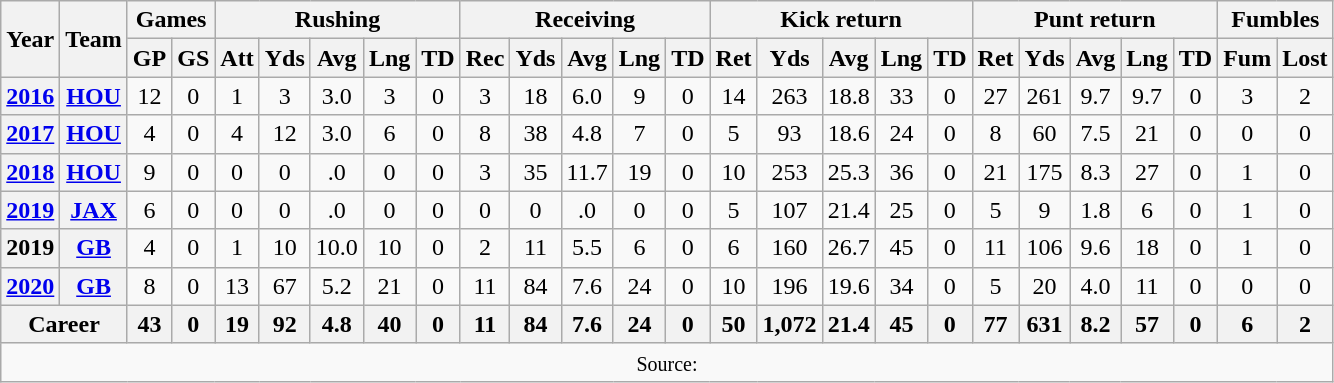<table class="wikitable" style="text-align: center;">
<tr>
<th rowspan="2">Year</th>
<th rowspan="2">Team</th>
<th colspan="2">Games</th>
<th colspan="5">Rushing</th>
<th colspan="5">Receiving</th>
<th colspan="5">Kick return</th>
<th colspan="5">Punt return</th>
<th colspan="2">Fumbles</th>
</tr>
<tr>
<th>GP</th>
<th>GS</th>
<th>Att</th>
<th>Yds</th>
<th>Avg</th>
<th>Lng</th>
<th>TD</th>
<th>Rec</th>
<th>Yds</th>
<th>Avg</th>
<th>Lng</th>
<th>TD</th>
<th>Ret</th>
<th>Yds</th>
<th>Avg</th>
<th>Lng</th>
<th>TD</th>
<th>Ret</th>
<th>Yds</th>
<th>Avg</th>
<th>Lng</th>
<th>TD</th>
<th>Fum</th>
<th>Lost</th>
</tr>
<tr>
<th><a href='#'>2016</a></th>
<th><a href='#'>HOU</a></th>
<td>12</td>
<td>0</td>
<td>1</td>
<td>3</td>
<td>3.0</td>
<td>3</td>
<td>0</td>
<td>3</td>
<td>18</td>
<td>6.0</td>
<td>9</td>
<td>0</td>
<td>14</td>
<td>263</td>
<td>18.8</td>
<td>33</td>
<td>0</td>
<td>27</td>
<td>261</td>
<td>9.7</td>
<td>9.7</td>
<td>0</td>
<td>3</td>
<td>2</td>
</tr>
<tr>
<th><a href='#'>2017</a></th>
<th><a href='#'>HOU</a></th>
<td>4</td>
<td>0</td>
<td>4</td>
<td>12</td>
<td>3.0</td>
<td>6</td>
<td>0</td>
<td>8</td>
<td>38</td>
<td>4.8</td>
<td>7</td>
<td>0</td>
<td>5</td>
<td>93</td>
<td>18.6</td>
<td>24</td>
<td>0</td>
<td>8</td>
<td>60</td>
<td>7.5</td>
<td>21</td>
<td>0</td>
<td>0</td>
<td>0</td>
</tr>
<tr>
<th><a href='#'>2018</a></th>
<th><a href='#'>HOU</a></th>
<td>9</td>
<td>0</td>
<td>0</td>
<td>0</td>
<td>.0</td>
<td>0</td>
<td>0</td>
<td>3</td>
<td>35</td>
<td>11.7</td>
<td>19</td>
<td>0</td>
<td>10</td>
<td>253</td>
<td>25.3</td>
<td>36</td>
<td>0</td>
<td>21</td>
<td>175</td>
<td>8.3</td>
<td>27</td>
<td>0</td>
<td>1</td>
<td>0</td>
</tr>
<tr>
<th><a href='#'>2019</a></th>
<th><a href='#'>JAX</a></th>
<td>6</td>
<td>0</td>
<td>0</td>
<td>0</td>
<td>.0</td>
<td>0</td>
<td>0</td>
<td>0</td>
<td>0</td>
<td>.0</td>
<td>0</td>
<td>0</td>
<td>5</td>
<td>107</td>
<td>21.4</td>
<td>25</td>
<td>0</td>
<td>5</td>
<td>9</td>
<td>1.8</td>
<td>6</td>
<td>0</td>
<td>1</td>
<td>0</td>
</tr>
<tr>
<th>2019</th>
<th><a href='#'>GB</a></th>
<td>4</td>
<td>0</td>
<td>1</td>
<td>10</td>
<td>10.0</td>
<td>10</td>
<td>0</td>
<td>2</td>
<td>11</td>
<td>5.5</td>
<td>6</td>
<td>0</td>
<td>6</td>
<td>160</td>
<td>26.7</td>
<td>45</td>
<td>0</td>
<td>11</td>
<td>106</td>
<td>9.6</td>
<td>18</td>
<td>0</td>
<td>1</td>
<td>0</td>
</tr>
<tr>
<th><a href='#'>2020</a></th>
<th><a href='#'>GB</a></th>
<td>8</td>
<td>0</td>
<td>13</td>
<td>67</td>
<td>5.2</td>
<td>21</td>
<td>0</td>
<td>11</td>
<td>84</td>
<td>7.6</td>
<td>24</td>
<td>0</td>
<td>10</td>
<td>196</td>
<td>19.6</td>
<td>34</td>
<td>0</td>
<td>5</td>
<td>20</td>
<td>4.0</td>
<td>11</td>
<td>0</td>
<td>0</td>
<td>0</td>
</tr>
<tr>
<th colspan="2">Career</th>
<th>43</th>
<th>0</th>
<th>19</th>
<th>92</th>
<th>4.8</th>
<th>40</th>
<th>0</th>
<th>11</th>
<th>84</th>
<th>7.6</th>
<th>24</th>
<th>0</th>
<th>50</th>
<th>1,072</th>
<th>21.4</th>
<th>45</th>
<th>0</th>
<th>77</th>
<th>631</th>
<th>8.2</th>
<th>57</th>
<th>0</th>
<th>6</th>
<th>2</th>
</tr>
<tr>
<td colspan="28"><small>Source: </small></td>
</tr>
</table>
